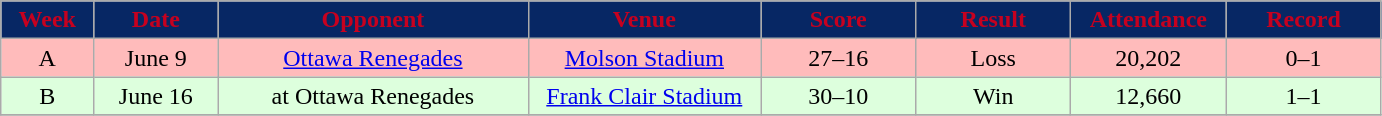<table class="wikitable sortable">
<tr>
<th style="background:#072764;color:#c6011f;" width="6%">Week</th>
<th style="background:#072764;color:#c6011f;" width="8%">Date</th>
<th style="background:#072764;color:#c6011f;" width="20%">Opponent</th>
<th style="background:#072764;color:#c6011f;" width="15%">Venue</th>
<th style="background:#072764;color:#c6011f;" width="10%">Score</th>
<th style="background:#072764;color:#c6011f;" width="10%">Result</th>
<th style="background:#072764;color:#c6011f;" width="10%">Attendance</th>
<th style="background:#072764;color:#c6011f;" width="10%">Record</th>
</tr>
<tr align="center" bgcolor="#ffbbbb">
<td>A</td>
<td>June 9</td>
<td><a href='#'>Ottawa Renegades</a></td>
<td><a href='#'>Molson Stadium</a></td>
<td>27–16</td>
<td>Loss</td>
<td>20,202</td>
<td>0–1</td>
</tr>
<tr align="center" bgcolor="#ddffdd">
<td>B</td>
<td>June 16</td>
<td>at Ottawa Renegades</td>
<td><a href='#'>Frank Clair Stadium</a></td>
<td>30–10</td>
<td>Win</td>
<td>12,660</td>
<td>1–1</td>
</tr>
<tr>
</tr>
</table>
